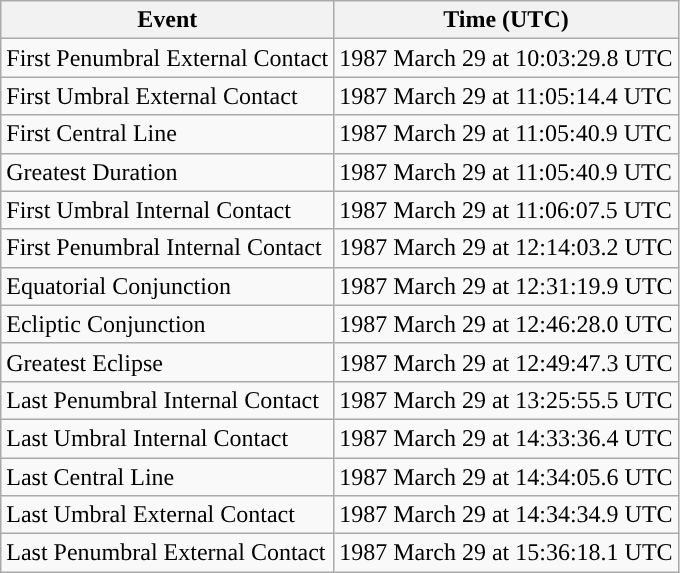<table class="wikitable">
<tr>
<th>Event</th>
<th>Time (UTC)</th>
</tr>
<tr>
<td>First Penumbral External Contact</td>
<td>1987 March 29 at 10:03:29.8 UTC</td>
</tr>
<tr>
<td>First Umbral External Contact</td>
<td>1987 March 29 at 11:05:14.4 UTC</td>
</tr>
<tr>
<td>First Central Line</td>
<td>1987 March 29 at 11:05:40.9 UTC</td>
</tr>
<tr>
<td>Greatest Duration</td>
<td>1987 March 29 at 11:05:40.9 UTC</td>
</tr>
<tr>
<td>First Umbral Internal Contact</td>
<td>1987 March 29 at 11:06:07.5 UTC</td>
</tr>
<tr>
<td>First Penumbral Internal Contact</td>
<td>1987 March 29 at 12:14:03.2 UTC</td>
</tr>
<tr>
<td>Equatorial Conjunction</td>
<td>1987 March 29 at 12:31:19.9 UTC</td>
</tr>
<tr>
<td>Ecliptic Conjunction</td>
<td>1987 March 29 at 12:46:28.0 UTC</td>
</tr>
<tr>
<td>Greatest Eclipse</td>
<td>1987 March 29 at 12:49:47.3 UTC</td>
</tr>
<tr>
<td>Last Penumbral Internal Contact</td>
<td>1987 March 29 at 13:25:55.5 UTC</td>
</tr>
<tr>
<td>Last Umbral Internal Contact</td>
<td>1987 March 29 at 14:33:36.4 UTC</td>
</tr>
<tr>
<td>Last Central Line</td>
<td>1987 March 29 at 14:34:05.6 UTC</td>
</tr>
<tr>
<td>Last Umbral External Contact</td>
<td>1987 March 29 at 14:34:34.9 UTC</td>
</tr>
<tr>
<td>Last Penumbral External Contact</td>
<td>1987 March 29 at 15:36:18.1 UTC</td>
</tr>
</table>
